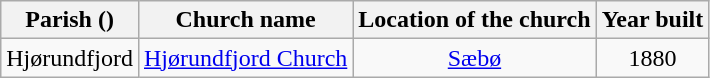<table class="wikitable" style="text-align:center">
<tr>
<th>Parish ()</th>
<th>Church name</th>
<th>Location of the church</th>
<th>Year built</th>
</tr>
<tr>
<td rowspan="1">Hjørundfjord</td>
<td><a href='#'>Hjørundfjord Church</a></td>
<td><a href='#'>Sæbø</a></td>
<td>1880</td>
</tr>
</table>
